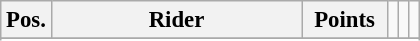<table class="wikitable" style="font-size: 95%">
<tr valign=top >
<th width=20px valign=middle>Pos.</th>
<th width=160px valign=middle>Rider</th>
<th width=50px valign=middle>Points</th>
<td></td>
<td></td>
<td></td>
</tr>
<tr>
</tr>
<tr>
</tr>
</table>
